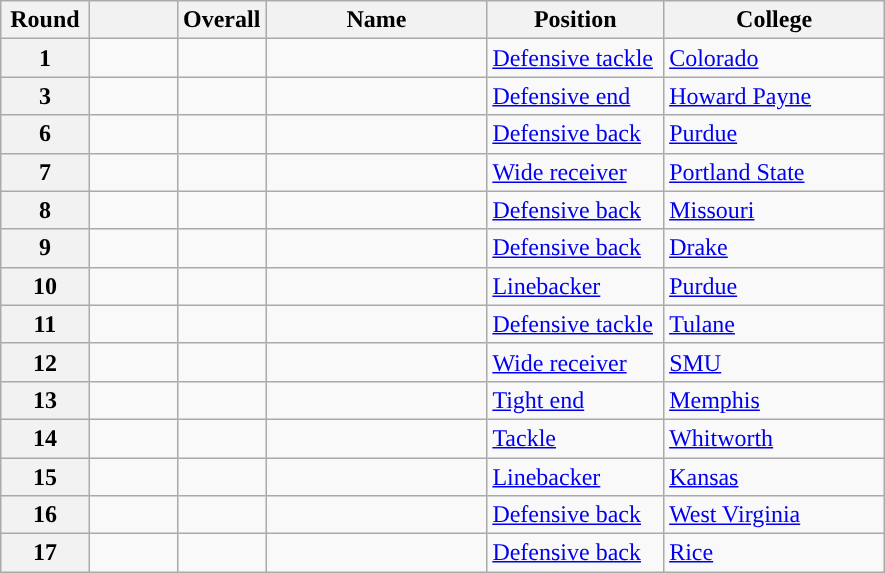<table class="wikitable sortable">
<tr>
<th scope="col" style="width: 10%;">Round</th>
<th scope="col" style="width: 10%;"></th>
<th scope="col" style="width: 10%;">Overall</th>
<th scope="col" style="width: 25%;">Name</th>
<th scope="col" style="width: 20%;">Position</th>
<th scope="col" style="width: 25%;">College</th>
</tr>
<tr>
<th scope="row">1</th>
<td></td>
<td></td>
<td></td>
<td><a href='#'>Defensive tackle</a></td>
<td><a href='#'>Colorado</a></td>
</tr>
<tr>
<th scope="row">3</th>
<td></td>
<td></td>
<td></td>
<td><a href='#'>Defensive end</a></td>
<td><a href='#'>Howard Payne</a></td>
</tr>
<tr>
<th scope="row">6</th>
<td></td>
<td></td>
<td></td>
<td><a href='#'>Defensive back</a></td>
<td><a href='#'>Purdue</a></td>
</tr>
<tr>
<th scope="row">7</th>
<td></td>
<td></td>
<td></td>
<td><a href='#'>Wide receiver</a></td>
<td><a href='#'>Portland State</a></td>
</tr>
<tr>
<th scope="row">8</th>
<td></td>
<td></td>
<td></td>
<td><a href='#'>Defensive back</a></td>
<td><a href='#'>Missouri</a></td>
</tr>
<tr>
<th scope="row">9</th>
<td></td>
<td></td>
<td></td>
<td><a href='#'>Defensive back</a></td>
<td><a href='#'>Drake</a></td>
</tr>
<tr>
<th scope="row">10</th>
<td></td>
<td></td>
<td></td>
<td><a href='#'>Linebacker</a></td>
<td><a href='#'>Purdue</a></td>
</tr>
<tr>
<th scope="row">11</th>
<td></td>
<td></td>
<td></td>
<td><a href='#'>Defensive tackle</a></td>
<td><a href='#'>Tulane</a></td>
</tr>
<tr>
<th scope="row">12</th>
<td></td>
<td></td>
<td></td>
<td><a href='#'>Wide receiver</a></td>
<td><a href='#'>SMU</a></td>
</tr>
<tr>
<th scope="row">13</th>
<td></td>
<td></td>
<td></td>
<td><a href='#'>Tight end</a></td>
<td><a href='#'>Memphis</a></td>
</tr>
<tr>
<th scope="row">14</th>
<td></td>
<td></td>
<td></td>
<td><a href='#'>Tackle</a></td>
<td><a href='#'>Whitworth</a></td>
</tr>
<tr>
<th scope="row">15</th>
<td></td>
<td></td>
<td></td>
<td><a href='#'>Linebacker</a></td>
<td><a href='#'>Kansas</a></td>
</tr>
<tr>
<th scope="row">16</th>
<td></td>
<td></td>
<td></td>
<td><a href='#'>Defensive back</a></td>
<td><a href='#'>West Virginia</a></td>
</tr>
<tr>
<th scope="row">17</th>
<td></td>
<td></td>
<td></td>
<td><a href='#'>Defensive back</a></td>
<td><a href='#'>Rice</a></td>
</tr>
</table>
